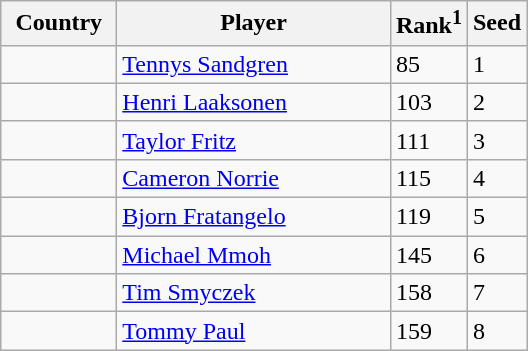<table class="sortable wikitable">
<tr>
<th width="70">Country</th>
<th width="175">Player</th>
<th>Rank<sup>1</sup></th>
<th>Seed</th>
</tr>
<tr>
<td></td>
<td><a href='#'>Tennys Sandgren</a></td>
<td>85</td>
<td>1</td>
</tr>
<tr>
<td></td>
<td><a href='#'>Henri Laaksonen</a></td>
<td>103</td>
<td>2</td>
</tr>
<tr>
<td></td>
<td><a href='#'>Taylor Fritz</a></td>
<td>111</td>
<td>3</td>
</tr>
<tr>
<td></td>
<td><a href='#'>Cameron Norrie</a></td>
<td>115</td>
<td>4</td>
</tr>
<tr>
<td></td>
<td><a href='#'>Bjorn Fratangelo</a></td>
<td>119</td>
<td>5</td>
</tr>
<tr>
<td></td>
<td><a href='#'>Michael Mmoh</a></td>
<td>145</td>
<td>6</td>
</tr>
<tr>
<td></td>
<td><a href='#'>Tim Smyczek</a></td>
<td>158</td>
<td>7</td>
</tr>
<tr>
<td></td>
<td><a href='#'>Tommy Paul</a></td>
<td>159</td>
<td>8</td>
</tr>
</table>
